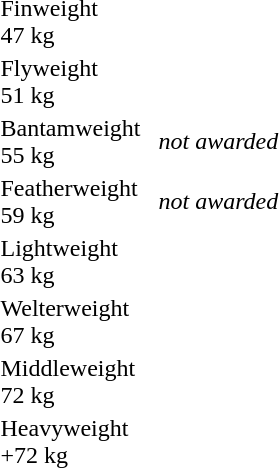<table>
<tr>
<td rowspan="2">Finweight <br> 47 kg</td>
<td rowspan="2" nowrap></td>
<td rowspan="2"></td>
<td></td>
</tr>
<tr>
<td></td>
</tr>
<tr>
<td rowspan="2">Flyweight <br> 51 kg</td>
<td rowspan="2"></td>
<td rowspan="2"></td>
<td></td>
</tr>
<tr>
<td></td>
</tr>
<tr>
<td rowspan="2">Bantamweight <br> 55 kg</td>
<td rowspan="2"></td>
<td nowrap></td>
<td rowspan="2"><em>not awarded</em></td>
</tr>
<tr>
<td></td>
</tr>
<tr>
<td rowspan="2">Featherweight <br> 59 kg</td>
<td rowspan="2"></td>
<td></td>
<td rowspan="2"><em>not awarded</em></td>
</tr>
<tr>
<td></td>
</tr>
<tr>
<td rowspan="2">Lightweight <br> 63 kg</td>
<td rowspan="2"></td>
<td rowspan="2"></td>
<td></td>
</tr>
<tr>
<td></td>
</tr>
<tr>
<td rowspan="2">Welterweight <br> 67 kg</td>
<td rowspan="2"></td>
<td rowspan="2"></td>
<td></td>
</tr>
<tr>
<td></td>
</tr>
<tr>
<td rowspan="2">Middleweight <br> 72 kg</td>
<td rowspan="2"></td>
<td rowspan="2"></td>
<td></td>
</tr>
<tr>
<td nowrap></td>
</tr>
<tr>
<td rowspan="2">Heavyweight <br> +72 kg</td>
<td rowspan="2"></td>
<td rowspan="2"></td>
<td></td>
</tr>
<tr>
<td></td>
</tr>
</table>
